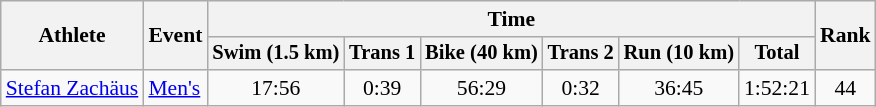<table class="wikitable" style="font-size:90%">
<tr>
<th rowspan=2>Athlete</th>
<th rowspan=2>Event</th>
<th colspan=6>Time</th>
<th rowspan=2>Rank</th>
</tr>
<tr style="font-size:95%">
<th>Swim (1.5 km)</th>
<th>Trans 1</th>
<th>Bike (40 km)</th>
<th>Trans 2</th>
<th>Run (10 km)</th>
<th>Total</th>
</tr>
<tr align=center>
<td align=left><a href='#'>Stefan Zachäus</a></td>
<td align=left><a href='#'>Men's</a></td>
<td>17:56</td>
<td>0:39</td>
<td>56:29</td>
<td>0:32</td>
<td>36:45</td>
<td>1:52:21</td>
<td>44</td>
</tr>
</table>
